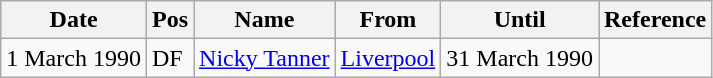<table class="wikitable">
<tr>
<th>Date</th>
<th>Pos</th>
<th>Name</th>
<th>From</th>
<th>Until</th>
<th>Reference</th>
</tr>
<tr>
<td>1 March 1990</td>
<td>DF</td>
<td><a href='#'>Nicky Tanner</a></td>
<td><a href='#'>Liverpool</a></td>
<td>31 March 1990</td>
<td></td>
</tr>
</table>
